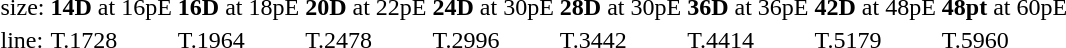<table style="margin-left:40px;">
<tr>
<td>size:</td>
<td><strong>14D</strong> at 16pE</td>
<td><strong>16D</strong> at 18pE</td>
<td><strong>20D</strong> at 22pE</td>
<td><strong>24D</strong> at 30pE</td>
<td><strong>28D</strong> at 30pE</td>
<td><strong>36D</strong> at 36pE</td>
<td><strong>42D</strong> at 48pE</td>
<td><strong>48pt</strong> at 60pE</td>
</tr>
<tr>
<td>line:</td>
<td>T.1728</td>
<td>T.1964</td>
<td>T.2478</td>
<td>T.2996</td>
<td>T.3442</td>
<td>T.4414</td>
<td>T.5179</td>
<td>T.5960</td>
</tr>
</table>
